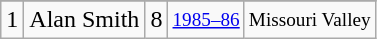<table class="wikitable">
<tr>
</tr>
<tr>
<td>1</td>
<td>Alan Smith</td>
<td>8</td>
<td style="font-size:80%;"><a href='#'>1985–86</a></td>
<td style="font-size:80%;">Missouri Valley</td>
</tr>
</table>
